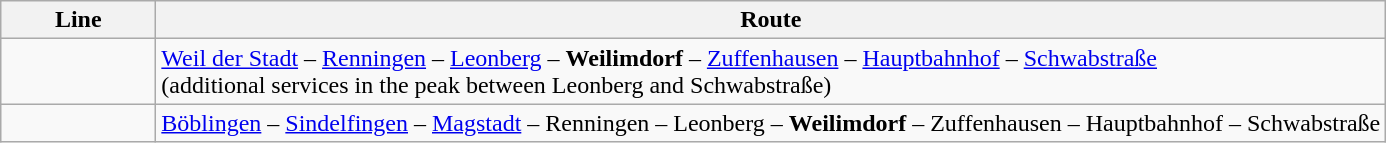<table class="wikitable">
<tr>
<th style="width:6em">Line</th>
<th>Route</th>
</tr>
<tr>
<td align="center"></td>
<td><a href='#'>Weil der Stadt</a> – <a href='#'>Renningen</a> – <a href='#'>Leonberg</a> – <strong>Weilimdorf</strong> – <a href='#'>Zuffenhausen</a> –  <a href='#'>Hauptbahnhof</a> – <a href='#'>Schwabstraße</a><br>(additional services in the peak between Leonberg and Schwabstraße)</td>
</tr>
<tr>
<td align="center"></td>
<td><a href='#'>Böblingen</a> – <a href='#'>Sindelfingen</a> – <a href='#'>Magstadt</a> – Renningen – Leonberg – <strong>Weilimdorf</strong> – Zuffenhausen – Hauptbahnhof – Schwabstraße</td>
</tr>
</table>
